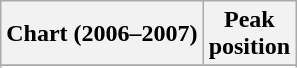<table class="wikitable sortable plainrowheaders" style="text-align:center">
<tr>
<th scope="col">Chart (2006–2007)</th>
<th scope="col">Peak<br>position</th>
</tr>
<tr>
</tr>
<tr>
</tr>
<tr>
</tr>
<tr>
</tr>
<tr>
</tr>
<tr>
</tr>
<tr>
</tr>
<tr>
</tr>
</table>
